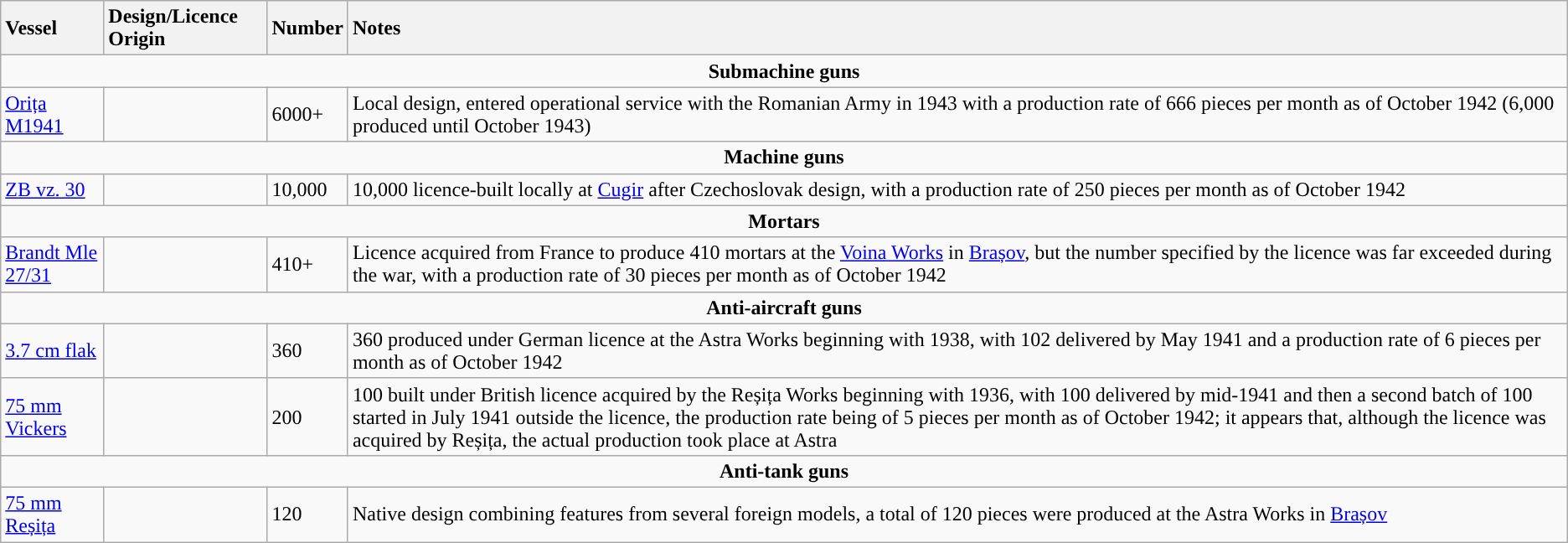<table role="presentation" class="wikitable">
<tr>
<th style="text-align: left;">Vessel</th>
<th style="text-align: left;">Design/Licence Origin</th>
<th style="text-align: left;">Number</th>
<th style="text-align: left;">Notes</th>
</tr>
<tr>
<th colspan="6" style="background:#f9f9f9;">Submachine guns</th>
</tr>
<tr>
<td><a href='#'>Orița M1941</a></td>
<td></td>
<td>6000+</td>
<td>Local design, entered operational service with the Romanian Army in 1943 with a production rate of 666 pieces per month as of October 1942 (6,000 produced until October 1943)</td>
</tr>
<tr>
<th colspan="6" style="background:#f9f9f9;">Machine guns</th>
</tr>
<tr>
<td><a href='#'>ZB vz. 30</a></td>
<td></td>
<td>10,000</td>
<td>10,000 licence-built locally at <a href='#'>Cugir</a> after Czechoslovak design, with a production rate of 250 pieces per month as of October 1942</td>
</tr>
<tr>
<th colspan="6" style="background:#f9f9f9;">Mortars</th>
</tr>
<tr>
<td><a href='#'>Brandt Mle 27/31</a></td>
<td></td>
<td>410+</td>
<td>Licence acquired from France to produce 410 mortars at the <a href='#'>Voina Works</a> in <a href='#'>Brașov</a>, but the number specified by the licence was far exceeded during the war, with a production rate of 30 pieces per month as of October 1942</td>
</tr>
<tr>
<th colspan="6" style="background:#f9f9f9;">Anti-aircraft guns</th>
</tr>
<tr>
<td><a href='#'>3.7 cm flak</a></td>
<td></td>
<td>360</td>
<td>360 produced under German licence at the Astra Works beginning with 1938, with 102 delivered by May 1941 and a production rate of 6 pieces per month as of October 1942</td>
</tr>
<tr>
<td><a href='#'>75 mm Vickers</a></td>
<td></td>
<td>200</td>
<td>100 built under British licence acquired by the Reșița Works beginning with 1936, with 100 delivered by mid-1941 and then a second batch of 100 started in July 1941 outside the licence, the production rate being of 5 pieces per month as of October 1942; it appears that, although the licence was acquired by Reșița, the actual production took place at Astra</td>
</tr>
<tr>
<th colspan="6" style="background:#f9f9f9;">Anti-tank guns</th>
</tr>
<tr>
<td><a href='#'>75 mm Reșița</a></td>
<td></td>
<td>120</td>
<td>Native design combining features from several foreign models, a total of 120 pieces were produced at the Astra Works in <a href='#'>Brașov</a></td>
</tr>
</table>
